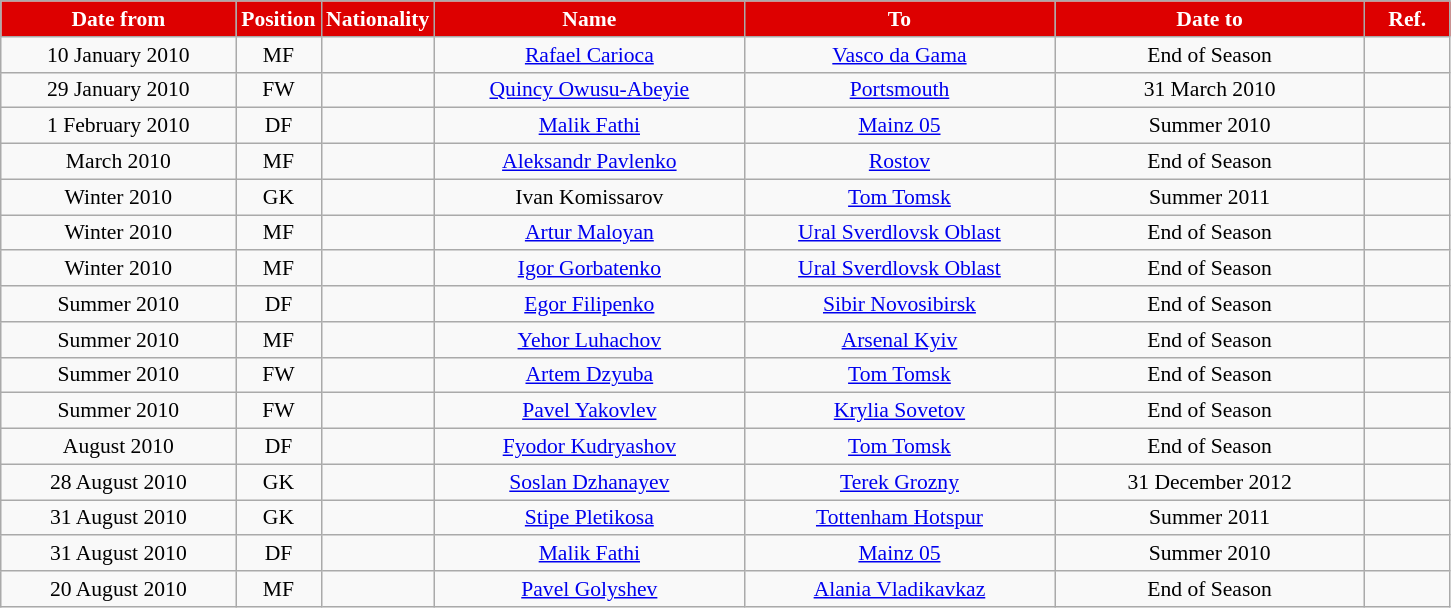<table class="wikitable" style="text-align:center; font-size:90%; ">
<tr>
<th style="background:#DD0000; color:white; width:150px;">Date from</th>
<th style="background:#DD0000; color:white; width:50px;">Position</th>
<th style="background:#DD0000; color:white; width:50px;">Nationality</th>
<th style="background:#DD0000; color:white; width:200px;">Name</th>
<th style="background:#DD0000; color:white; width:200px;">To</th>
<th style="background:#DD0000; color:white; width:200px;">Date to</th>
<th style="background:#DD0000; color:white; width:50px;">Ref.</th>
</tr>
<tr>
<td>10 January 2010</td>
<td>MF</td>
<td></td>
<td><a href='#'>Rafael Carioca</a></td>
<td><a href='#'>Vasco da Gama</a></td>
<td>End of Season</td>
<td></td>
</tr>
<tr>
<td>29 January 2010</td>
<td>FW</td>
<td></td>
<td><a href='#'>Quincy Owusu-Abeyie</a></td>
<td><a href='#'>Portsmouth</a></td>
<td>31 March 2010</td>
<td></td>
</tr>
<tr>
<td>1 February 2010</td>
<td>DF</td>
<td></td>
<td><a href='#'>Malik Fathi</a></td>
<td><a href='#'>Mainz 05</a></td>
<td>Summer 2010</td>
<td></td>
</tr>
<tr>
<td>March 2010</td>
<td>MF</td>
<td></td>
<td><a href='#'>Aleksandr Pavlenko</a></td>
<td><a href='#'>Rostov</a></td>
<td>End of Season</td>
<td></td>
</tr>
<tr>
<td>Winter 2010</td>
<td>GK</td>
<td></td>
<td>Ivan Komissarov</td>
<td><a href='#'>Tom Tomsk</a></td>
<td>Summer 2011</td>
<td></td>
</tr>
<tr>
<td>Winter 2010</td>
<td>MF</td>
<td></td>
<td><a href='#'>Artur Maloyan</a></td>
<td><a href='#'>Ural Sverdlovsk Oblast</a></td>
<td>End of Season</td>
<td></td>
</tr>
<tr>
<td>Winter 2010</td>
<td>MF</td>
<td></td>
<td><a href='#'>Igor Gorbatenko</a></td>
<td><a href='#'>Ural Sverdlovsk Oblast</a></td>
<td>End of Season</td>
<td></td>
</tr>
<tr>
<td>Summer 2010</td>
<td>DF</td>
<td></td>
<td><a href='#'>Egor Filipenko</a></td>
<td><a href='#'>Sibir Novosibirsk</a></td>
<td>End of Season</td>
<td></td>
</tr>
<tr>
<td>Summer 2010</td>
<td>MF</td>
<td></td>
<td><a href='#'>Yehor Luhachov</a></td>
<td><a href='#'>Arsenal Kyiv</a></td>
<td>End of Season</td>
<td></td>
</tr>
<tr>
<td>Summer 2010</td>
<td>FW</td>
<td></td>
<td><a href='#'>Artem Dzyuba</a></td>
<td><a href='#'>Tom Tomsk</a></td>
<td>End of Season</td>
<td></td>
</tr>
<tr>
<td>Summer 2010</td>
<td>FW</td>
<td></td>
<td><a href='#'>Pavel Yakovlev</a></td>
<td><a href='#'>Krylia Sovetov</a></td>
<td>End of Season</td>
<td></td>
</tr>
<tr>
<td>August 2010</td>
<td>DF</td>
<td></td>
<td><a href='#'>Fyodor Kudryashov</a></td>
<td><a href='#'>Tom Tomsk</a></td>
<td>End of Season</td>
<td></td>
</tr>
<tr>
<td>28 August 2010</td>
<td>GK</td>
<td></td>
<td><a href='#'>Soslan Dzhanayev</a></td>
<td><a href='#'>Terek Grozny</a></td>
<td>31 December 2012</td>
<td></td>
</tr>
<tr>
<td>31 August 2010</td>
<td>GK</td>
<td></td>
<td><a href='#'>Stipe Pletikosa</a></td>
<td><a href='#'>Tottenham Hotspur</a></td>
<td>Summer 2011</td>
<td></td>
</tr>
<tr>
<td>31 August 2010</td>
<td>DF</td>
<td></td>
<td><a href='#'>Malik Fathi</a></td>
<td><a href='#'>Mainz 05</a></td>
<td>Summer 2010</td>
<td></td>
</tr>
<tr>
<td>20 August 2010</td>
<td>MF</td>
<td></td>
<td><a href='#'>Pavel Golyshev</a></td>
<td><a href='#'>Alania Vladikavkaz</a></td>
<td>End of Season</td>
<td></td>
</tr>
</table>
